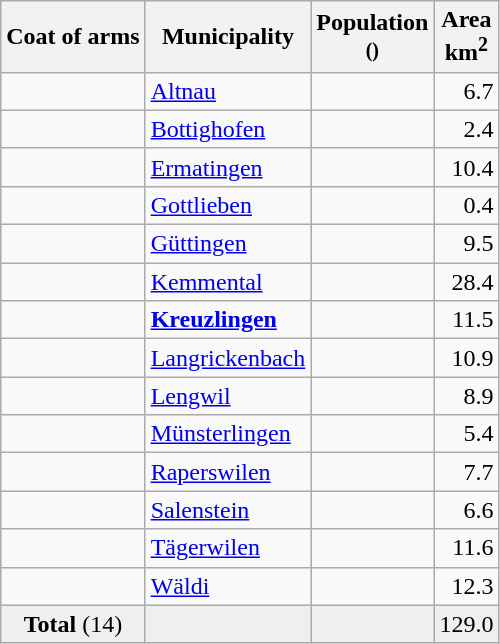<table class="wikitable">
<tr>
<th>Coat of arms</th>
<th>Municipality</th>
<th>Population<br><small>()</small></th>
<th>Area <br>km<sup>2</sup></th>
</tr>
<tr>
<td align="center"></td>
<td><a href='#'>Altnau</a></td>
<td align="right"></td>
<td align="right">6.7</td>
</tr>
<tr>
<td align="center"></td>
<td><a href='#'>Bottighofen</a></td>
<td align="right"></td>
<td align="right">2.4</td>
</tr>
<tr>
<td align="center"></td>
<td><a href='#'>Ermatingen</a></td>
<td align="right"></td>
<td align="right">10.4</td>
</tr>
<tr>
<td align="center"></td>
<td><a href='#'>Gottlieben</a></td>
<td align="right"></td>
<td align="right">0.4</td>
</tr>
<tr>
<td align="center"></td>
<td><a href='#'>Güttingen</a></td>
<td align="right"></td>
<td align="right">9.5</td>
</tr>
<tr>
<td align="center"></td>
<td><a href='#'>Kemmental</a></td>
<td align="right"></td>
<td align="right">28.4</td>
</tr>
<tr>
<td align="center"></td>
<td><strong><a href='#'>Kreuzlingen</a></strong></td>
<td align="right"></td>
<td align="right">11.5</td>
</tr>
<tr>
<td align="center"></td>
<td><a href='#'>Langrickenbach</a></td>
<td align="right"></td>
<td align="right">10.9</td>
</tr>
<tr>
<td align="center"></td>
<td><a href='#'>Lengwil</a></td>
<td align="right"></td>
<td align="right">8.9</td>
</tr>
<tr>
<td align="center"></td>
<td><a href='#'>Münsterlingen</a></td>
<td align="right"></td>
<td align="right">5.4</td>
</tr>
<tr>
<td align="center"></td>
<td><a href='#'>Raperswilen</a></td>
<td align="right"></td>
<td align="right">7.7</td>
</tr>
<tr>
<td align="center"></td>
<td><a href='#'>Salenstein</a></td>
<td align="right"></td>
<td align="right">6.6</td>
</tr>
<tr>
<td align="center"></td>
<td><a href='#'>Tägerwilen</a></td>
<td align="right"></td>
<td align="right">11.6</td>
</tr>
<tr>
<td align="center"></td>
<td><a href='#'>Wäldi</a></td>
<td align="right"></td>
<td align="right">12.3</td>
</tr>
<tr style="background-color:#EFEFEF;">
<td align="center"><strong>Total</strong> (14)</td>
<td></td>
<td align="right"></td>
<td align="right">129.0</td>
</tr>
</table>
